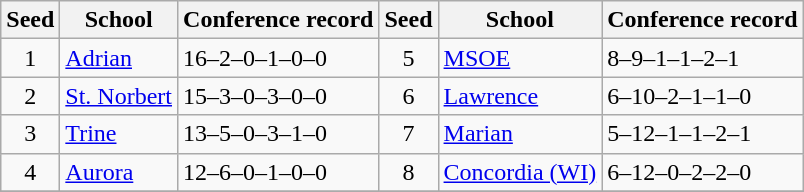<table class="wikitable">
<tr>
<th>Seed</th>
<th>School</th>
<th>Conference record</th>
<th>Seed</th>
<th>School</th>
<th>Conference record</th>
</tr>
<tr>
<td align=center>1</td>
<td><a href='#'>Adrian</a></td>
<td>16–2–0–1–0–0</td>
<td align=center>5</td>
<td><a href='#'>MSOE</a></td>
<td>8–9–1–1–2–1</td>
</tr>
<tr>
<td align=center>2</td>
<td><a href='#'>St. Norbert</a></td>
<td>15–3–0–3–0–0</td>
<td align=center>6</td>
<td><a href='#'>Lawrence</a></td>
<td>6–10–2–1–1–0</td>
</tr>
<tr>
<td align=center>3</td>
<td><a href='#'>Trine</a></td>
<td>13–5–0–3–1–0</td>
<td align=center>7</td>
<td><a href='#'>Marian</a></td>
<td>5–12–1–1–2–1</td>
</tr>
<tr>
<td align=center>4</td>
<td><a href='#'>Aurora</a></td>
<td>12–6–0–1–0–0</td>
<td align=center>8</td>
<td><a href='#'>Concordia (WI)</a></td>
<td>6–12–0–2–2–0</td>
</tr>
<tr>
</tr>
</table>
